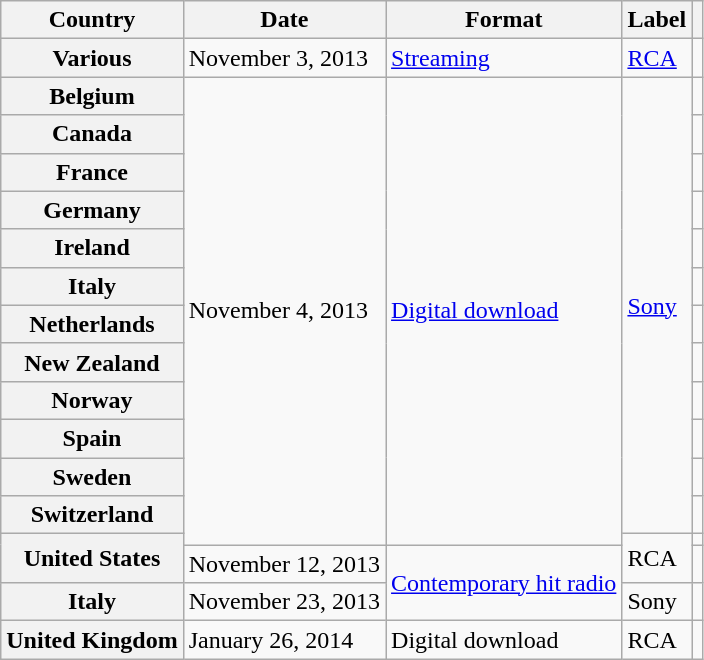<table class="wikitable plainrowheaders">
<tr>
<th scope="col">Country</th>
<th scope="col">Date</th>
<th scope="col">Format</th>
<th scope="col">Label</th>
<th scope="col"></th>
</tr>
<tr>
<th scope="row">Various</th>
<td>November 3, 2013</td>
<td><a href='#'>Streaming</a></td>
<td><a href='#'>RCA</a></td>
<td></td>
</tr>
<tr>
<th scope="row">Belgium</th>
<td rowspan="13">November 4, 2013</td>
<td rowspan="13"><a href='#'>Digital download</a></td>
<td rowspan="12"><a href='#'>Sony</a></td>
<td></td>
</tr>
<tr>
<th scope="row">Canada</th>
<td></td>
</tr>
<tr>
<th scope="row">France</th>
<td></td>
</tr>
<tr>
<th scope="row">Germany</th>
<td></td>
</tr>
<tr>
<th scope="row">Ireland</th>
<td></td>
</tr>
<tr>
<th scope="row">Italy</th>
<td></td>
</tr>
<tr>
<th scope="row">Netherlands</th>
<td></td>
</tr>
<tr>
<th scope="row">New Zealand</th>
<td></td>
</tr>
<tr>
<th scope="row">Norway</th>
<td></td>
</tr>
<tr>
<th scope="row">Spain</th>
<td></td>
</tr>
<tr>
<th scope="row">Sweden</th>
<td></td>
</tr>
<tr>
<th scope="row">Switzerland</th>
<td></td>
</tr>
<tr>
<th scope="row" rowspan="2">United States</th>
<td rowspan="2">RCA</td>
<td></td>
</tr>
<tr>
<td>November 12, 2013</td>
<td rowspan="2"><a href='#'>Contemporary hit radio</a></td>
<td></td>
</tr>
<tr>
<th scope="row">Italy</th>
<td>November 23, 2013</td>
<td>Sony</td>
<td></td>
</tr>
<tr>
<th scope="row">United Kingdom</th>
<td>January 26, 2014</td>
<td>Digital download</td>
<td>RCA</td>
<td></td>
</tr>
</table>
